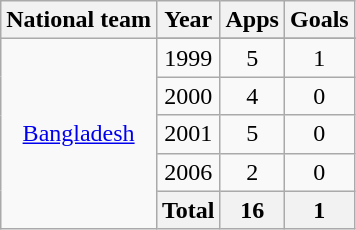<table class="wikitable" style="text-align: center;">
<tr>
<th>National team</th>
<th>Year</th>
<th>Apps</th>
<th>Goals</th>
</tr>
<tr>
<td rowspan="6"><a href='#'>Bangladesh</a></td>
</tr>
<tr>
<td>1999</td>
<td>5</td>
<td>1</td>
</tr>
<tr>
<td>2000</td>
<td>4</td>
<td>0</td>
</tr>
<tr>
<td>2001</td>
<td>5</td>
<td>0</td>
</tr>
<tr>
<td>2006</td>
<td>2</td>
<td>0</td>
</tr>
<tr>
<th>Total</th>
<th>16</th>
<th>1</th>
</tr>
</table>
